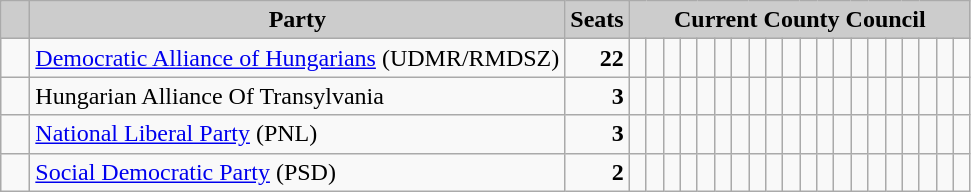<table class="wikitable">
<tr>
<th style="background:#ccc">   </th>
<th style="background:#ccc">Party</th>
<th style="background:#ccc">Seats</th>
<th style="background:#ccc" colspan="22">Current County Council</th>
</tr>
<tr>
<td>  </td>
<td><a href='#'>Democratic Alliance of Hungarians</a> (UDMR/RMDSZ)</td>
<td style="text-align: right"><strong>22</strong></td>
<td>  </td>
<td>  </td>
<td>  </td>
<td>  </td>
<td>  </td>
<td>  </td>
<td>  </td>
<td>  </td>
<td>  </td>
<td>  </td>
<td>  </td>
<td>  </td>
<td>  </td>
<td>  </td>
<td>  </td>
<td>  </td>
<td>  </td>
<td>  </td>
<td>  </td>
<td>  </td>
</tr>
<tr>
<td>  </td>
<td>Hungarian Alliance Of Transylvania</td>
<td style="text-align: right"><strong>3</strong></td>
<td>  </td>
<td>  </td>
<td>  </td>
<td> </td>
<td> </td>
<td> </td>
<td> </td>
<td> </td>
<td> </td>
<td> </td>
<td> </td>
<td> </td>
<td> </td>
<td> </td>
<td> </td>
<td> </td>
<td> </td>
<td> </td>
<td> </td>
<td> </td>
</tr>
<tr>
<td>  </td>
<td><a href='#'>National Liberal Party</a> (PNL)</td>
<td style="text-align: right"><strong>3</strong></td>
<td>  </td>
<td>  </td>
<td>  </td>
<td> </td>
<td> </td>
<td> </td>
<td> </td>
<td> </td>
<td> </td>
<td> </td>
<td> </td>
<td> </td>
<td> </td>
<td> </td>
<td> </td>
<td> </td>
<td> </td>
<td> </td>
<td> </td>
<td> </td>
</tr>
<tr>
<td>  </td>
<td><a href='#'>Social Democratic Party</a> (PSD)</td>
<td style="text-align: right"><strong>2</strong></td>
<td>  </td>
<td>  </td>
<td> </td>
<td> </td>
<td> </td>
<td> </td>
<td> </td>
<td> </td>
<td> </td>
<td> </td>
<td> </td>
<td> </td>
<td> </td>
<td> </td>
<td> </td>
<td> </td>
<td> </td>
<td> </td>
<td> </td>
<td> </td>
</tr>
</table>
